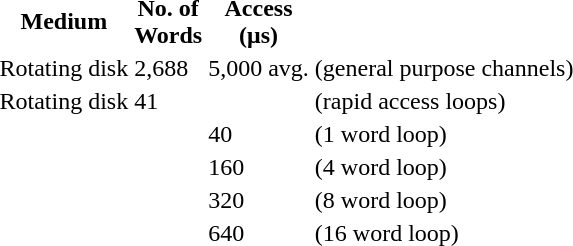<table>
<tr>
<th>Medium</th>
<th>No. of<br>Words</th>
<th>Access<br>(μs)</th>
<th></th>
</tr>
<tr>
<td>Rotating disk</td>
<td>2,688</td>
<td>5,000 avg.</td>
<td>(general purpose channels)</td>
</tr>
<tr>
<td>Rotating disk</td>
<td>41</td>
<td></td>
<td>(rapid access loops)</td>
</tr>
<tr>
<td></td>
<td></td>
<td>40</td>
<td>(1 word loop)</td>
</tr>
<tr>
<td></td>
<td></td>
<td>160</td>
<td>(4 word loop)</td>
</tr>
<tr>
<td></td>
<td></td>
<td>320</td>
<td>(8 word loop)</td>
</tr>
<tr>
<td></td>
<td></td>
<td>640</td>
<td>(16 word loop)</td>
</tr>
</table>
